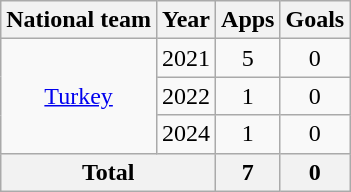<table class="wikitable" style="text-align: center;">
<tr>
<th>National team</th>
<th>Year</th>
<th>Apps</th>
<th>Goals</th>
</tr>
<tr>
<td rowspan="3"><a href='#'>Turkey</a></td>
<td>2021</td>
<td>5</td>
<td>0</td>
</tr>
<tr>
<td>2022</td>
<td>1</td>
<td>0</td>
</tr>
<tr>
<td>2024</td>
<td>1</td>
<td>0</td>
</tr>
<tr>
<th colspan="2">Total</th>
<th>7</th>
<th>0</th>
</tr>
</table>
